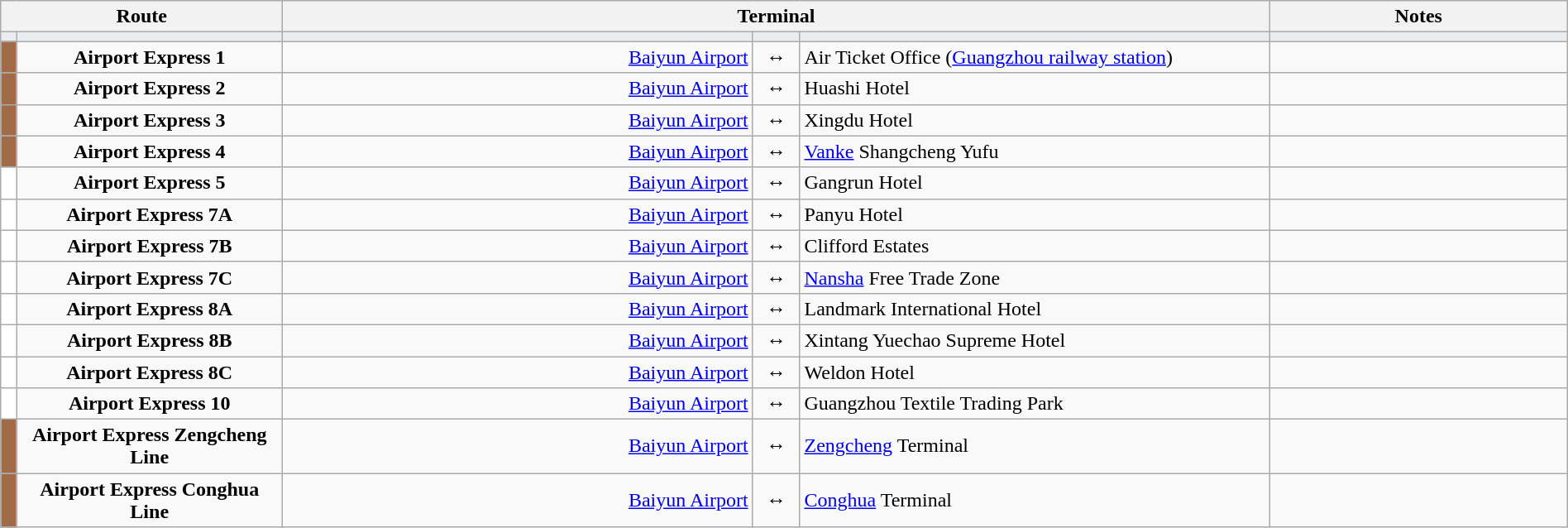<table class="wikitable sortable" style="width:100%; text-align:center;">
<tr>
<th colspan="2" width="18%">Route</th>
<th colspan="3">Terminal</th>
<th width="19%">Notes</th>
</tr>
<tr style="background:#EAECF0" height=0>
<td width="1%"></td>
<td></td>
<td width="30%"></td>
<td></td>
<td width="30%"></td>
<td></td>
</tr>
<tr>
<td style="background:#A16B47"></td>
<td><strong>Airport Express 1</strong></td>
<td align=right><a href='#'>Baiyun Airport</a></td>
<td>↔</td>
<td align=left>Air Ticket Office (<a href='#'>Guangzhou railway station</a>)</td>
<td></td>
</tr>
<tr>
<td style="background:#A16B47"></td>
<td><strong>Airport Express 2</strong></td>
<td align=right><a href='#'>Baiyun Airport</a></td>
<td>↔</td>
<td align=left>Huashi Hotel</td>
<td></td>
</tr>
<tr>
<td style="background:#A16B47"></td>
<td><strong>Airport Express 3</strong></td>
<td align=right><a href='#'>Baiyun Airport</a></td>
<td>↔</td>
<td align=left>Xingdu Hotel</td>
<td></td>
</tr>
<tr>
<td style="background:#A16B47"></td>
<td><strong>Airport Express 4</strong></td>
<td align=right><a href='#'>Baiyun Airport</a></td>
<td>↔</td>
<td align=left><a href='#'>Vanke</a> Shangcheng Yufu</td>
<td></td>
</tr>
<tr>
<td style="background:white"></td>
<td><strong>Airport Express 5</strong></td>
<td align=right><a href='#'>Baiyun Airport</a></td>
<td>↔</td>
<td align=left>Gangrun Hotel</td>
<td></td>
</tr>
<tr>
<td style="background:white"></td>
<td><strong>Airport Express 7A</strong></td>
<td align=right><a href='#'>Baiyun Airport</a></td>
<td>↔</td>
<td align=left>Panyu Hotel</td>
<td></td>
</tr>
<tr>
<td style="background:white"></td>
<td><strong>Airport Express 7B</strong></td>
<td align=right><a href='#'>Baiyun Airport</a></td>
<td>↔</td>
<td align=left>Clifford Estates</td>
<td></td>
</tr>
<tr>
<td style="background:white"></td>
<td><strong>Airport Express 7C</strong></td>
<td align=right><a href='#'>Baiyun Airport</a></td>
<td>↔</td>
<td align=left><a href='#'>Nansha</a> Free Trade Zone</td>
<td></td>
</tr>
<tr>
<td style="background:white"></td>
<td><strong>Airport Express 8A</strong></td>
<td align=right><a href='#'>Baiyun Airport</a></td>
<td>↔</td>
<td align=left>Landmark International Hotel</td>
<td></td>
</tr>
<tr>
<td style="background:white"></td>
<td><strong>Airport Express 8B</strong></td>
<td align=right><a href='#'>Baiyun Airport</a></td>
<td>↔</td>
<td align=left>Xintang Yuechao Supreme Hotel</td>
<td></td>
</tr>
<tr>
<td style="background:white"></td>
<td><strong>Airport Express 8C</strong></td>
<td align=right><a href='#'>Baiyun Airport</a></td>
<td>↔</td>
<td align=left>Weldon Hotel</td>
<td></td>
</tr>
<tr>
<td style="background:white"></td>
<td><strong>Airport Express 10</strong></td>
<td align=right><a href='#'>Baiyun Airport</a></td>
<td>↔</td>
<td align=left>Guangzhou Textile Trading Park</td>
<td></td>
</tr>
<tr>
<td style="background:#A16B47"></td>
<td><strong>Airport Express Zengcheng Line</strong></td>
<td align=right><a href='#'>Baiyun Airport</a></td>
<td>↔</td>
<td align=left><a href='#'>Zengcheng</a> Terminal</td>
<td></td>
</tr>
<tr>
<td style="background:#A16B47"></td>
<td><strong>Airport Express Conghua Line</strong></td>
<td align=right><a href='#'>Baiyun Airport</a></td>
<td>↔</td>
<td align=left><a href='#'>Conghua</a> Terminal</td>
<td></td>
</tr>
</table>
